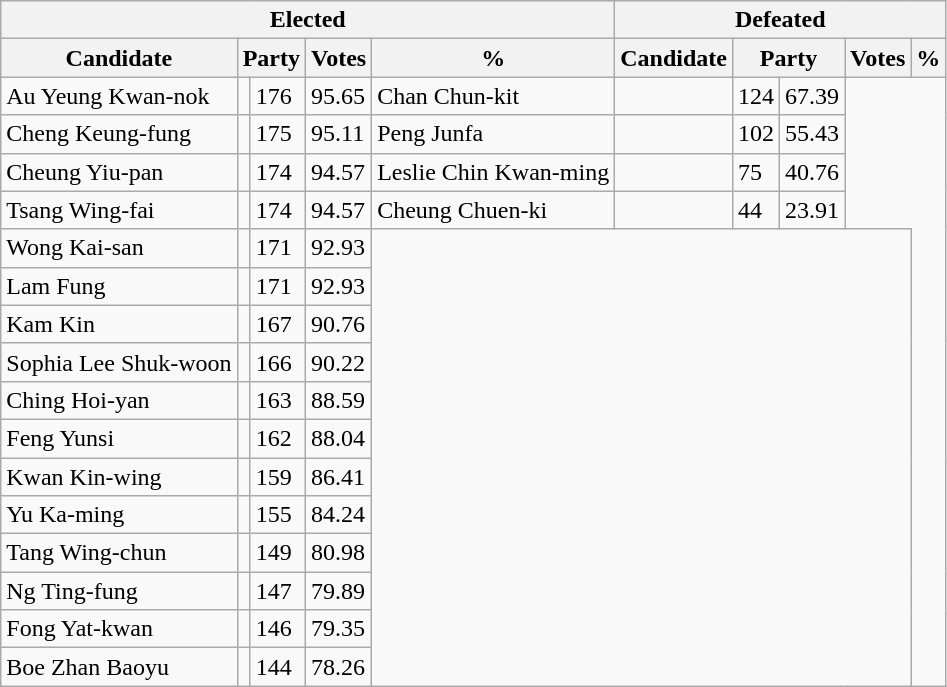<table class="wikitable">
<tr>
<th colspan="5">Elected</th>
<th colspan="5">Defeated</th>
</tr>
<tr>
<th>Candidate</th>
<th colspan="2">Party</th>
<th>Votes</th>
<th>%</th>
<th>Candidate</th>
<th colspan="2">Party</th>
<th>Votes</th>
<th>%</th>
</tr>
<tr>
<td>Au Yeung Kwan-nok</td>
<td></td>
<td>176</td>
<td>95.65</td>
<td>Chan Chun-kit</td>
<td></td>
<td>124</td>
<td>67.39</td>
</tr>
<tr>
<td>Cheng Keung-fung</td>
<td></td>
<td>175</td>
<td>95.11</td>
<td>Peng Junfa</td>
<td></td>
<td>102</td>
<td>55.43</td>
</tr>
<tr>
<td>Cheung Yiu-pan</td>
<td></td>
<td>174</td>
<td>94.57</td>
<td>Leslie Chin Kwan-ming</td>
<td></td>
<td>75</td>
<td>40.76</td>
</tr>
<tr>
<td>Tsang Wing-fai</td>
<td></td>
<td>174</td>
<td>94.57</td>
<td>Cheung Chuen-ki</td>
<td></td>
<td>44</td>
<td>23.91</td>
</tr>
<tr>
<td>Wong Kai-san</td>
<td></td>
<td>171</td>
<td>92.93</td>
<td colspan="5" rowspan="12"></td>
</tr>
<tr>
<td>Lam Fung</td>
<td></td>
<td>171</td>
<td>92.93</td>
</tr>
<tr>
<td>Kam Kin</td>
<td></td>
<td>167</td>
<td>90.76</td>
</tr>
<tr>
<td>Sophia Lee Shuk-woon</td>
<td></td>
<td>166</td>
<td>90.22</td>
</tr>
<tr>
<td>Ching Hoi-yan</td>
<td></td>
<td>163</td>
<td>88.59</td>
</tr>
<tr>
<td>Feng Yunsi</td>
<td></td>
<td>162</td>
<td>88.04</td>
</tr>
<tr>
<td>Kwan Kin-wing</td>
<td></td>
<td>159</td>
<td>86.41</td>
</tr>
<tr>
<td>Yu Ka-ming</td>
<td></td>
<td>155</td>
<td>84.24</td>
</tr>
<tr>
<td>Tang Wing-chun</td>
<td></td>
<td>149</td>
<td>80.98</td>
</tr>
<tr>
<td>Ng Ting-fung</td>
<td></td>
<td>147</td>
<td>79.89</td>
</tr>
<tr>
<td>Fong Yat-kwan</td>
<td></td>
<td>146</td>
<td>79.35</td>
</tr>
<tr>
<td>Boe Zhan Baoyu</td>
<td></td>
<td>144</td>
<td>78.26</td>
</tr>
</table>
